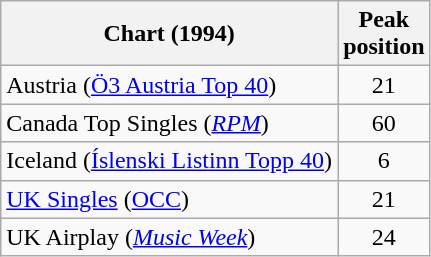<table class="wikitable sortable">
<tr>
<th>Chart (1994)</th>
<th>Peak<br>position</th>
</tr>
<tr>
<td>Austria (<a href='#'>Ö3 Austria Top 40</a>)</td>
<td align="center">21</td>
</tr>
<tr>
<td>Canada Top Singles (<em><a href='#'>RPM</a></em>)</td>
<td align="center">60</td>
</tr>
<tr>
<td>Iceland (<a href='#'>Íslenski Listinn Topp 40</a>)</td>
<td align="center">6</td>
</tr>
<tr>
<td><a href='#'>UK Singles</a> (<a href='#'>OCC</a>)</td>
<td align="center">21</td>
</tr>
<tr>
<td>UK Airplay (<em><a href='#'>Music Week</a></em>)</td>
<td align="center">24</td>
</tr>
</table>
